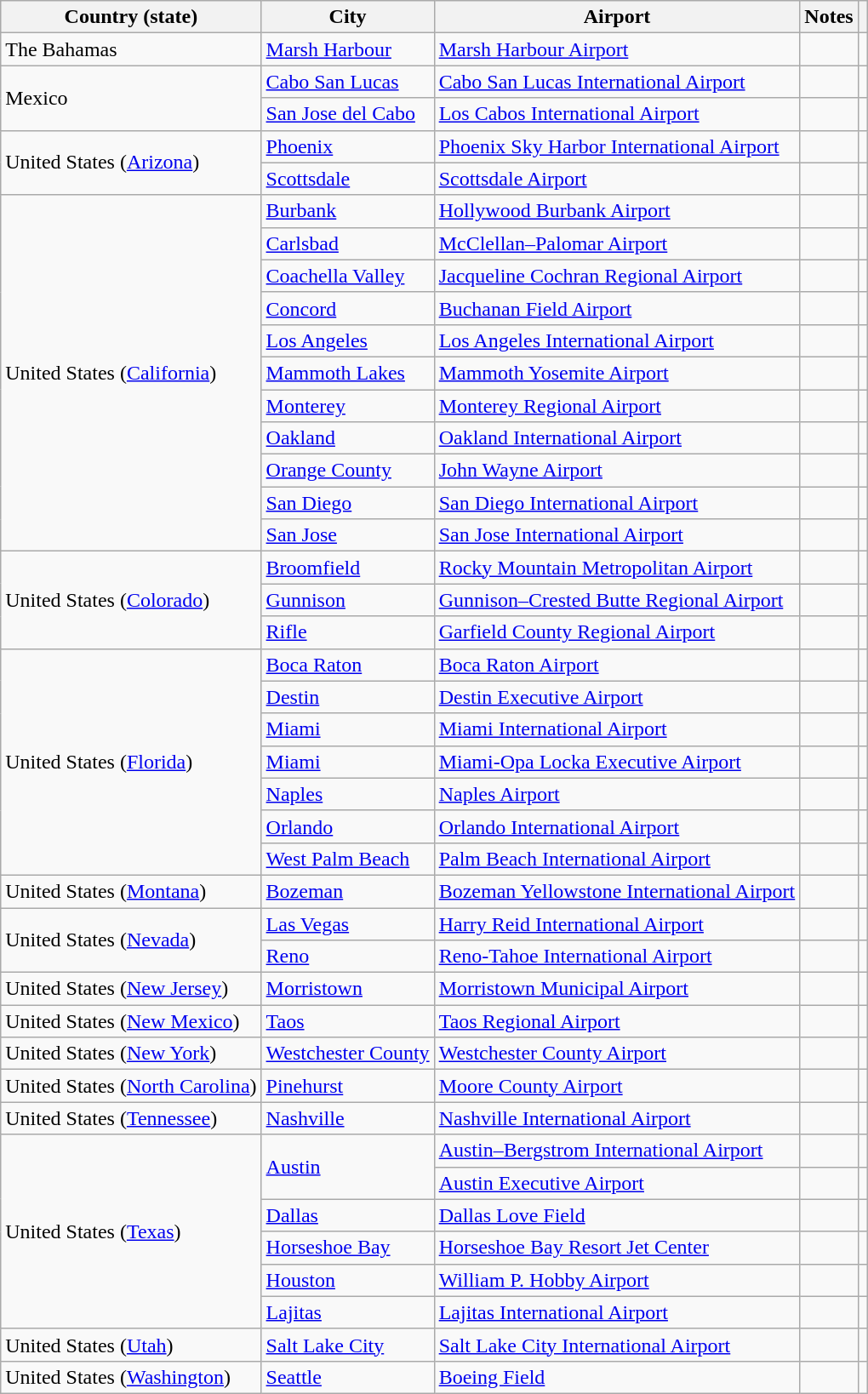<table class="sortable wikitable" style="margin:1em auto;">
<tr>
<th>Country (state)</th>
<th>City</th>
<th>Airport</th>
<th>Notes</th>
<th class=unsortable></th>
</tr>
<tr>
<td>The Bahamas</td>
<td><a href='#'>Marsh Harbour</a></td>
<td><a href='#'>Marsh Harbour Airport</a></td>
<td></td>
<td></td>
</tr>
<tr>
<td rowspan="2">Mexico</td>
<td><a href='#'>Cabo San Lucas</a></td>
<td><a href='#'>Cabo San Lucas International Airport</a></td>
<td></td>
<td></td>
</tr>
<tr>
<td><a href='#'>San Jose del Cabo</a></td>
<td><a href='#'>Los Cabos International Airport</a></td>
<td></td>
<td></td>
</tr>
<tr>
<td rowspan="2">United States (<a href='#'>Arizona</a>)</td>
<td><a href='#'>Phoenix</a></td>
<td><a href='#'>Phoenix Sky Harbor International Airport</a></td>
<td></td>
<td></td>
</tr>
<tr>
<td><a href='#'>Scottsdale</a></td>
<td><a href='#'>Scottsdale Airport</a></td>
<td></td>
<td></td>
</tr>
<tr>
<td rowspan="11">United States (<a href='#'>California</a>)</td>
<td><a href='#'>Burbank</a></td>
<td><a href='#'>Hollywood Burbank Airport</a></td>
<td></td>
<td></td>
</tr>
<tr>
<td><a href='#'>Carlsbad</a></td>
<td><a href='#'>McClellan–Palomar Airport</a></td>
<td></td>
<td></td>
</tr>
<tr>
<td><a href='#'>Coachella Valley</a></td>
<td><a href='#'>Jacqueline Cochran Regional Airport</a></td>
<td></td>
<td></td>
</tr>
<tr>
<td><a href='#'>Concord</a></td>
<td><a href='#'>Buchanan Field Airport</a></td>
<td></td>
<td></td>
</tr>
<tr>
<td><a href='#'>Los Angeles</a></td>
<td><a href='#'>Los Angeles International Airport</a></td>
<td></td>
<td></td>
</tr>
<tr>
<td><a href='#'>Mammoth Lakes</a></td>
<td><a href='#'>Mammoth Yosemite Airport</a></td>
<td></td>
<td></td>
</tr>
<tr>
<td><a href='#'>Monterey</a></td>
<td><a href='#'>Monterey Regional Airport</a></td>
<td></td>
<td></td>
</tr>
<tr>
<td><a href='#'>Oakland</a></td>
<td><a href='#'>Oakland International Airport</a></td>
<td></td>
<td></td>
</tr>
<tr>
<td><a href='#'>Orange County</a></td>
<td><a href='#'>John Wayne Airport</a></td>
<td></td>
<td></td>
</tr>
<tr>
<td><a href='#'>San Diego</a></td>
<td><a href='#'>San Diego International Airport</a></td>
<td></td>
<td></td>
</tr>
<tr>
<td><a href='#'>San Jose</a></td>
<td><a href='#'>San Jose International Airport</a></td>
<td></td>
<td></td>
</tr>
<tr>
<td rowspan="3">United States (<a href='#'>Colorado</a>)</td>
<td><a href='#'>Broomfield</a></td>
<td><a href='#'>Rocky Mountain Metropolitan Airport</a></td>
<td></td>
<td></td>
</tr>
<tr>
<td><a href='#'>Gunnison</a></td>
<td><a href='#'>Gunnison–Crested Butte Regional Airport</a></td>
<td></td>
<td></td>
</tr>
<tr>
<td><a href='#'>Rifle</a></td>
<td><a href='#'>Garfield County Regional Airport</a></td>
<td></td>
<td></td>
</tr>
<tr>
<td rowspan="7">United States (<a href='#'>Florida</a>)</td>
<td><a href='#'>Boca Raton</a></td>
<td><a href='#'>Boca Raton Airport</a></td>
<td></td>
<td></td>
</tr>
<tr>
<td><a href='#'>Destin</a></td>
<td><a href='#'>Destin Executive Airport</a></td>
<td></td>
<td></td>
</tr>
<tr>
<td><a href='#'>Miami</a></td>
<td><a href='#'>Miami International Airport</a></td>
<td></td>
<td></td>
</tr>
<tr>
<td><a href='#'>Miami</a></td>
<td><a href='#'>Miami-Opa Locka Executive Airport</a></td>
<td></td>
<td></td>
</tr>
<tr>
<td><a href='#'>Naples</a></td>
<td><a href='#'>Naples Airport</a></td>
<td></td>
<td></td>
</tr>
<tr>
<td><a href='#'>Orlando</a></td>
<td><a href='#'>Orlando International Airport</a></td>
<td></td>
<td></td>
</tr>
<tr>
<td><a href='#'>West Palm Beach</a></td>
<td><a href='#'>Palm Beach International Airport</a></td>
<td></td>
<td></td>
</tr>
<tr>
<td>United States (<a href='#'>Montana</a>)</td>
<td><a href='#'>Bozeman</a></td>
<td><a href='#'>Bozeman Yellowstone International Airport</a></td>
<td></td>
<td></td>
</tr>
<tr>
<td rowspan=2>United States (<a href='#'>Nevada</a>)</td>
<td><a href='#'>Las Vegas</a></td>
<td><a href='#'>Harry Reid International Airport</a></td>
<td></td>
<td></td>
</tr>
<tr>
<td><a href='#'>Reno</a></td>
<td><a href='#'>Reno-Tahoe International Airport</a></td>
<td></td>
<td></td>
</tr>
<tr>
<td>United States (<a href='#'>New Jersey</a>)</td>
<td><a href='#'>Morristown</a></td>
<td><a href='#'>Morristown Municipal Airport</a></td>
<td></td>
<td></td>
</tr>
<tr>
<td>United States (<a href='#'>New Mexico</a>)</td>
<td><a href='#'>Taos</a></td>
<td><a href='#'>Taos Regional Airport</a></td>
<td></td>
<td></td>
</tr>
<tr>
<td>United States (<a href='#'>New York</a>)</td>
<td><a href='#'>Westchester County</a></td>
<td><a href='#'>Westchester County Airport</a></td>
<td></td>
<td></td>
</tr>
<tr>
<td>United States (<a href='#'>North Carolina</a>)</td>
<td><a href='#'>Pinehurst</a></td>
<td><a href='#'>Moore County Airport</a></td>
<td></td>
<td></td>
</tr>
<tr>
<td>United States (<a href='#'>Tennessee</a>)</td>
<td><a href='#'>Nashville</a></td>
<td><a href='#'>Nashville International Airport</a></td>
<td></td>
<td></td>
</tr>
<tr>
<td rowspan="6">United States (<a href='#'>Texas</a>)</td>
<td rowspan="2"><a href='#'>Austin</a></td>
<td><a href='#'>Austin–Bergstrom International Airport</a></td>
<td></td>
<td></td>
</tr>
<tr>
<td><a href='#'>Austin Executive Airport</a></td>
<td></td>
<td></td>
</tr>
<tr>
<td><a href='#'>Dallas</a></td>
<td><a href='#'>Dallas Love Field</a></td>
<td></td>
<td></td>
</tr>
<tr>
<td><a href='#'>Horseshoe Bay</a></td>
<td><a href='#'>Horseshoe Bay Resort Jet Center</a></td>
<td></td>
<td></td>
</tr>
<tr>
<td><a href='#'>Houston</a></td>
<td><a href='#'>William P. Hobby Airport</a></td>
<td></td>
<td></td>
</tr>
<tr>
<td><a href='#'>Lajitas</a></td>
<td><a href='#'>Lajitas International Airport</a></td>
<td></td>
<td></td>
</tr>
<tr>
<td>United States (<a href='#'>Utah</a>)</td>
<td><a href='#'>Salt Lake City</a></td>
<td><a href='#'>Salt Lake City International Airport</a></td>
<td></td>
<td></td>
</tr>
<tr>
<td>United States (<a href='#'>Washington</a>)</td>
<td><a href='#'>Seattle</a></td>
<td><a href='#'>Boeing Field</a></td>
<td></td>
<td></td>
</tr>
</table>
